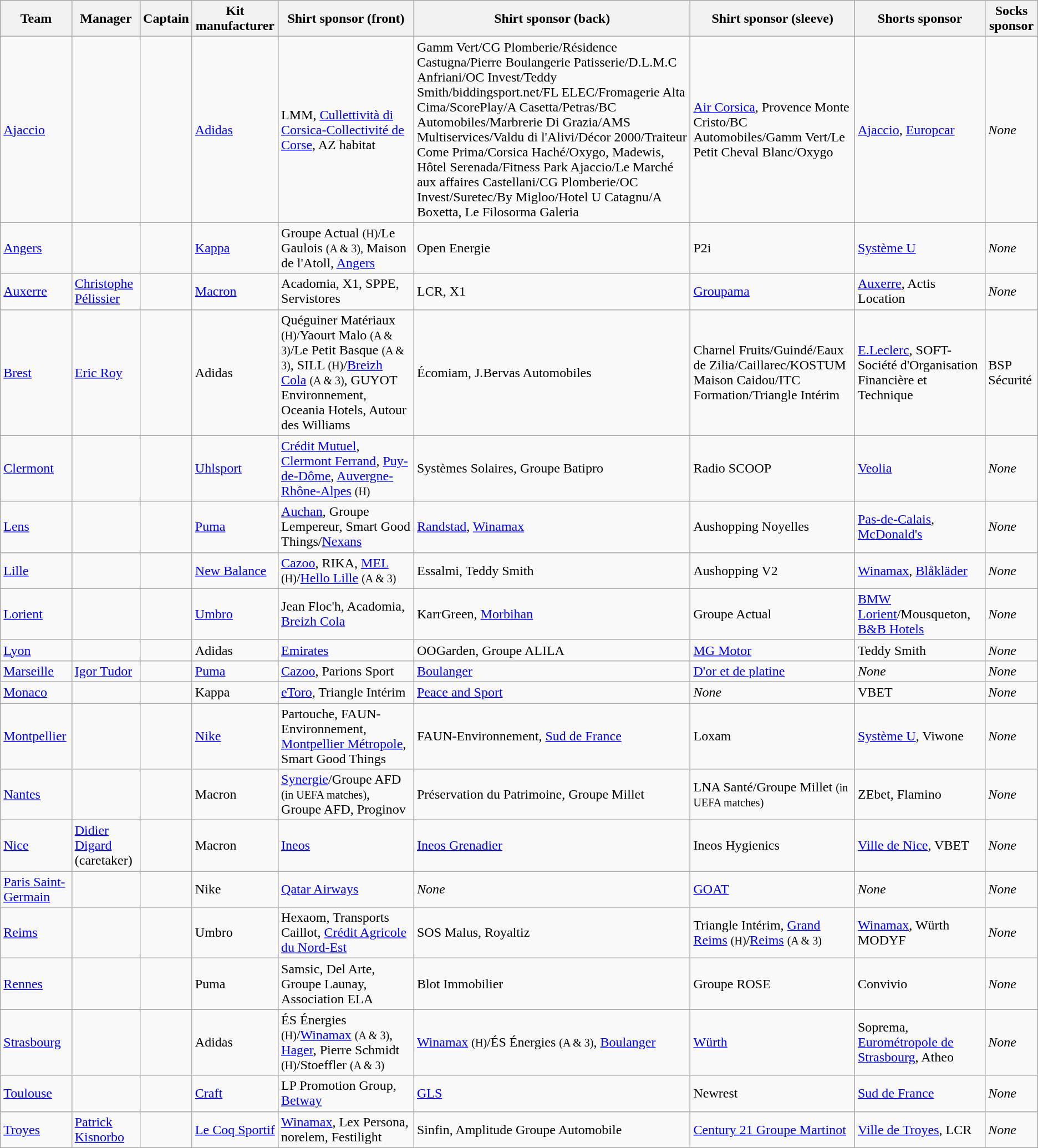<table class="wikitable sortable" style="text-align: left;">
<tr>
<th>Team</th>
<th>Manager</th>
<th>Captain</th>
<th>Kit manufacturer</th>
<th>Shirt sponsor (front)</th>
<th>Shirt sponsor (back)</th>
<th>Shirt sponsor (sleeve)</th>
<th>Shorts sponsor</th>
<th>Socks sponsor</th>
</tr>
<tr>
<td><a href='#'>Ajaccio</a></td>
<td> </td>
<td> </td>
<td><a href='#'>Adidas</a></td>
<td>LMM, <a href='#'>Cullettività di Corsica-Collectivité de Corse</a>, AZ habitat</td>
<td>Gamm Vert/CG Plomberie/Résidence Castugna/Pierre Boulangerie Patisserie/D.L.M.C Anfriani/OC Invest/Teddy Smith/biddingsport.net/FL ELEC/Fromagerie Alta Cima/ScorePlay/A Casetta/Petras/BC Automobiles/Marbrerie Di Grazia/AMS Multiservices/Valdu di l'Alivi/Décor 2000/Traiteur Come Prima/Corsica Haché/Oxygo, Madewis, Hôtel Serenada/Fitness Park Ajaccio/Le Marché aux affaires Castellani/CG Plomberie/OC Invest/Suretec/By Migloo/Hotel U Catagnu/A Boxetta, Le Filosorma Galeria</td>
<td><a href='#'>Air Corsica</a>, Provence Monte Cristo/BC Automobiles/Gamm Vert/Le Petit Cheval Blanc/Oxygo</td>
<td><a href='#'>Ajaccio</a>, <a href='#'>Europcar</a></td>
<td><em>None</em></td>
</tr>
<tr>
<td><a href='#'>Angers</a></td>
<td> </td>
<td> </td>
<td><a href='#'>Kappa</a></td>
<td>Groupe Actual <small>(H)/</small>Le Gaulois <small>(A & 3),</small> Maison de l'Atoll, <a href='#'>Angers</a></td>
<td>Open Energie</td>
<td>P2i</td>
<td><a href='#'>Système U</a></td>
<td><em>None</em></td>
</tr>
<tr>
<td><a href='#'>Auxerre</a></td>
<td> <a href='#'>Christophe Pélissier</a></td>
<td> </td>
<td><a href='#'>Macron</a></td>
<td>Acadomia, X1, SPPE, Servistores</td>
<td>LCR, X1</td>
<td><a href='#'>Groupama</a></td>
<td><a href='#'>Auxerre</a>, Actis Location</td>
<td><em>None</em></td>
</tr>
<tr>
<td><a href='#'>Brest</a></td>
<td> <a href='#'>Eric Roy</a></td>
<td> </td>
<td>Adidas</td>
<td>Quéguiner Matériaux <small>(H)/</small>Yaourt Malo <small>(A & 3)</small>/Le Petit Basque <small>(A & 3)</small>, SILL <small>(H)</small>/<a href='#'>Breizh Cola</a> <small>(A & 3)</small>, GUYOT Environnement, Oceania Hotels, Autour des Williams</td>
<td>Écomiam, J.Bervas Automobiles</td>
<td>Charnel Fruits/Guindé/Eaux de Zilia/Caillarec/KOSTUM Maison Caidou/ITC Formation/Triangle Intérim</td>
<td><a href='#'>E.Leclerc</a>, SOFT-Société d'Organisation Financière et Technique</td>
<td>BSP Sécurité</td>
</tr>
<tr>
<td><a href='#'>Clermont</a></td>
<td> </td>
<td> </td>
<td><a href='#'>Uhlsport</a></td>
<td><a href='#'>Crédit Mutuel</a>, <a href='#'>Clermont Ferrand</a>, <a href='#'>Puy-de-Dôme</a>, <a href='#'>Auvergne-Rhône-Alpes</a> <small>(H)</small></td>
<td>Systèmes Solaires, Groupe Batipro</td>
<td>Radio SCOOP</td>
<td><a href='#'>Veolia</a></td>
<td><em>None</em></td>
</tr>
<tr>
<td><a href='#'>Lens</a></td>
<td> </td>
<td> </td>
<td><a href='#'>Puma</a></td>
<td><a href='#'>Auchan</a>, Groupe Lempereur, Smart Good Things/<a href='#'>Nexans</a></td>
<td><a href='#'>Randstad</a>, <a href='#'>Winamax</a></td>
<td>Aushopping Noyelles</td>
<td><a href='#'>Pas-de-Calais</a>, <a href='#'>McDonald's</a></td>
<td><em>None</em></td>
</tr>
<tr>
<td><a href='#'>Lille</a></td>
<td> </td>
<td> </td>
<td><a href='#'>New Balance</a></td>
<td><a href='#'>Cazoo</a>, RIKA, <a href='#'>MEL</a> <small>(H)</small>/<a href='#'>Hello Lille</a> <small>(A & 3)</small></td>
<td>Essalmi, Teddy Smith</td>
<td>Aushopping V2</td>
<td><a href='#'>Winamax</a>, <a href='#'>Blåkläder</a></td>
<td><em>None</em></td>
</tr>
<tr>
<td><a href='#'>Lorient</a></td>
<td> </td>
<td> </td>
<td><a href='#'>Umbro</a></td>
<td>Jean Floc'h, Acadomia, <a href='#'>Breizh Cola</a></td>
<td>KarrGreen, <a href='#'>Morbihan</a></td>
<td>Groupe Actual</td>
<td><a href='#'>BMW Lorient</a>/Mousqueton, <a href='#'>B&B Hotels</a></td>
<td><em>None</em></td>
</tr>
<tr>
<td><a href='#'>Lyon</a></td>
<td> </td>
<td> </td>
<td>Adidas</td>
<td><a href='#'>Emirates</a></td>
<td>OOGarden, Groupe ALILA</td>
<td><a href='#'>MG Motor</a></td>
<td>Teddy Smith</td>
<td><em>None</em></td>
</tr>
<tr>
<td><a href='#'>Marseille</a></td>
<td> <a href='#'>Igor Tudor</a></td>
<td> </td>
<td><a href='#'>Puma</a></td>
<td><a href='#'>Cazoo</a>, Parions Sport</td>
<td><a href='#'>Boulanger</a></td>
<td><a href='#'>D'or et de platine</a></td>
<td><em>None</em></td>
<td><em>None</em></td>
</tr>
<tr>
<td><a href='#'>Monaco</a></td>
<td> </td>
<td> </td>
<td>Kappa</td>
<td><a href='#'>eToro</a>, Triangle Intérim</td>
<td><a href='#'>Peace and Sport</a></td>
<td><em>None</em></td>
<td>VBET</td>
<td><em>None</em></td>
</tr>
<tr>
<td><a href='#'>Montpellier</a></td>
<td> </td>
<td> </td>
<td><a href='#'>Nike</a></td>
<td>Partouche, FAUN-Environnement, <a href='#'>Montpellier Métropole</a>, Smart Good Things</td>
<td>FAUN-Environnement, <a href='#'>Sud de France</a></td>
<td>Loxam</td>
<td><a href='#'>Système U</a>, Viwone</td>
<td><em>None</em></td>
</tr>
<tr>
<td><a href='#'>Nantes</a></td>
<td> </td>
<td> </td>
<td>Macron</td>
<td><a href='#'>Synergie</a>/Groupe AFD <small>(in UEFA matches)</small>, Groupe AFD, Proginov</td>
<td>Préservation du Patrimoine, Groupe Millet</td>
<td>LNA Santé/Groupe Millet <small>(in UEFA matches)</small></td>
<td>ZEbet, Flamino</td>
<td><em>None</em></td>
</tr>
<tr>
<td><a href='#'>Nice</a></td>
<td> <a href='#'>Didier Digard</a> (caretaker)</td>
<td> </td>
<td>Macron</td>
<td><a href='#'>Ineos</a></td>
<td><a href='#'>Ineos Grenadier</a></td>
<td>Ineos Hygienics</td>
<td><a href='#'>Ville de Nice</a>, VBET</td>
<td><em>None</em></td>
</tr>
<tr>
<td><a href='#'>Paris Saint-Germain</a></td>
<td> </td>
<td> </td>
<td>Nike</td>
<td><a href='#'>Qatar Airways</a></td>
<td><em>None</em></td>
<td><a href='#'>GOAT</a></td>
<td><em>None</em></td>
<td><em>None</em></td>
</tr>
<tr>
<td><a href='#'>Reims</a></td>
<td> </td>
<td> </td>
<td>Umbro</td>
<td>Hexaom, Transports Caillot, <a href='#'>Crédit Agricole du Nord-Est</a></td>
<td>SOS Malus, Royaltiz</td>
<td>Triangle Intérim, <a href='#'>Grand Reims</a> <small>(H)</small>/<a href='#'>Reims</a> <small>(A & 3)</small></td>
<td><a href='#'>Winamax</a>, Würth MODYF</td>
<td><em>None</em></td>
</tr>
<tr>
<td><a href='#'>Rennes</a></td>
<td> </td>
<td> </td>
<td>Puma</td>
<td>Samsic, Del Arte, Groupe Launay, Association ELA</td>
<td>Blot Immobilier</td>
<td>Groupe ROSE</td>
<td>Convivio</td>
<td><em>None</em></td>
</tr>
<tr>
<td><a href='#'>Strasbourg</a></td>
<td> </td>
<td> </td>
<td>Adidas</td>
<td>ÉS Énergies <small>(H)</small>/<a href='#'>Winamax</a> <small>(A & 3)</small>, <a href='#'>Hager</a>, Pierre Schmidt <small>(H)</small>/Stoeffler <small>(A & 3)</small></td>
<td><a href='#'>Winamax</a> <small>(H)</small>/ÉS Énergies <small>(A & 3)</small>, <a href='#'>Boulanger</a></td>
<td><a href='#'>Würth</a></td>
<td>Soprema, <a href='#'>Eurométropole de Strasbourg</a>, Atheo</td>
<td><em>None</em></td>
</tr>
<tr>
<td><a href='#'>Toulouse</a></td>
<td> </td>
<td> </td>
<td><a href='#'>Craft</a></td>
<td>LP Promotion Group, <a href='#'>Betway</a></td>
<td><a href='#'>GLS</a></td>
<td>Newrest</td>
<td><a href='#'>Sud de France</a></td>
<td><em>None</em></td>
</tr>
<tr>
<td><a href='#'>Troyes</a></td>
<td> <a href='#'>Patrick Kisnorbo</a></td>
<td> </td>
<td><a href='#'>Le Coq Sportif</a></td>
<td><a href='#'>Winamax</a>, Lex Persona, norelem, Festilight</td>
<td>Sinfin, Amplitude Groupe Automobile</td>
<td><a href='#'>Century 21 Groupe Martinot</a></td>
<td><a href='#'>Ville de Troyes</a>, LCR</td>
<td><em>None</em></td>
</tr>
</table>
